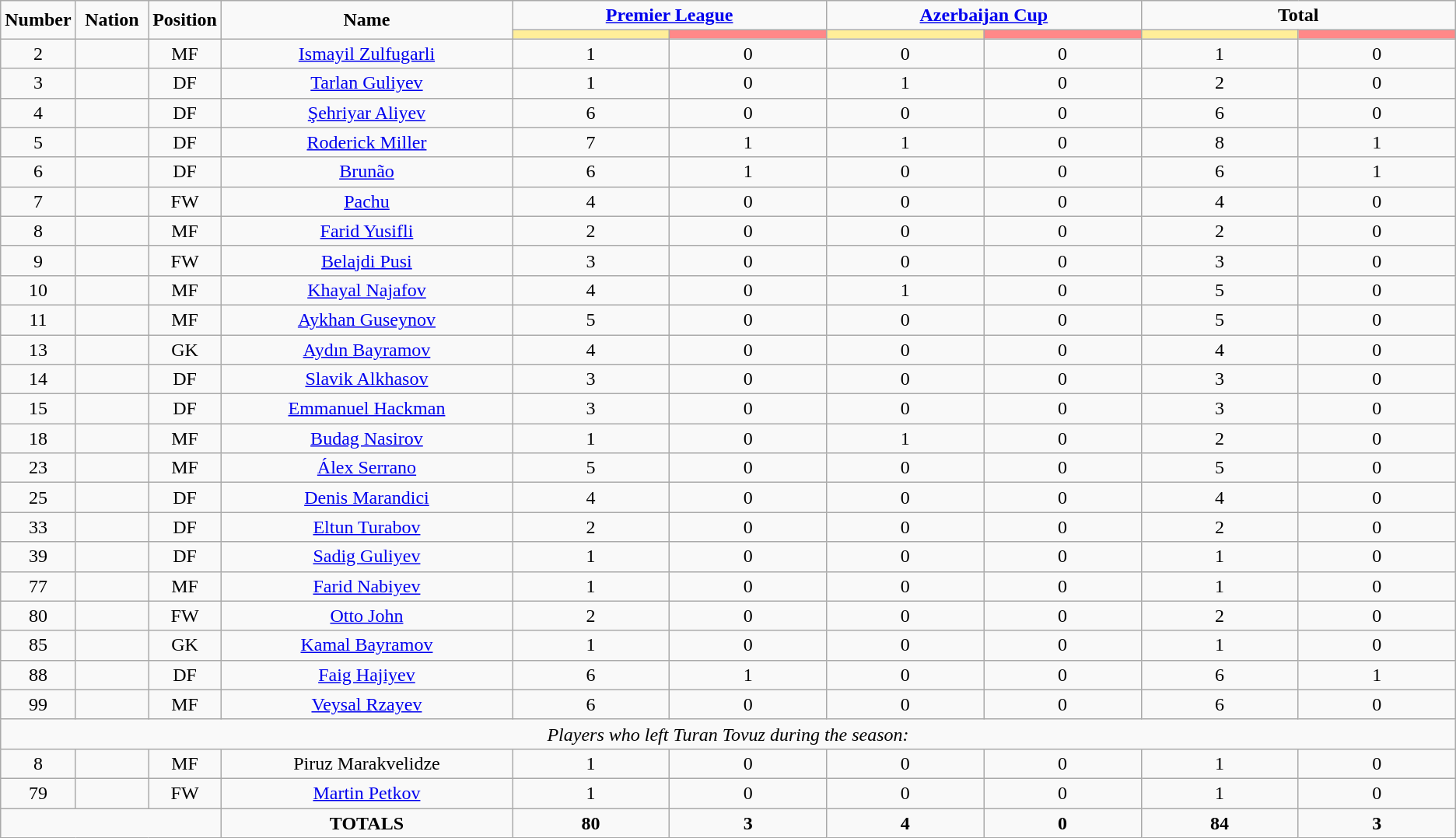<table class="wikitable" style="text-align:center;">
<tr>
<td rowspan="2"  style="width:5%; text-align:center;"><strong>Number</strong></td>
<td rowspan="2"  style="width:5%; text-align:center;"><strong>Nation</strong></td>
<td rowspan="2"  style="width:5%; text-align:center;"><strong>Position</strong></td>
<td rowspan="2"  style="width:20%; text-align:center;"><strong>Name</strong></td>
<td colspan="2" style="text-align:center;"><strong><a href='#'>Premier League</a></strong></td>
<td colspan="2" style="text-align:center;"><strong><a href='#'>Azerbaijan Cup</a></strong></td>
<td colspan="2" style="text-align:center;"><strong>Total</strong></td>
</tr>
<tr>
<th style="width:60px; background:#fe9;"></th>
<th style="width:60px; background:#ff8888;"></th>
<th style="width:60px; background:#fe9;"></th>
<th style="width:60px; background:#ff8888;"></th>
<th style="width:60px; background:#fe9;"></th>
<th style="width:60px; background:#ff8888;"></th>
</tr>
<tr>
<td>2</td>
<td></td>
<td>MF</td>
<td><a href='#'>Ismayil Zulfugarli</a></td>
<td>1</td>
<td>0</td>
<td>0</td>
<td>0</td>
<td>1</td>
<td>0</td>
</tr>
<tr>
<td>3</td>
<td></td>
<td>DF</td>
<td><a href='#'>Tarlan Guliyev</a></td>
<td>1</td>
<td>0</td>
<td>1</td>
<td>0</td>
<td>2</td>
<td>0</td>
</tr>
<tr>
<td>4</td>
<td></td>
<td>DF</td>
<td><a href='#'>Şehriyar Aliyev</a></td>
<td>6</td>
<td>0</td>
<td>0</td>
<td>0</td>
<td>6</td>
<td>0</td>
</tr>
<tr>
<td>5</td>
<td></td>
<td>DF</td>
<td><a href='#'>Roderick Miller</a></td>
<td>7</td>
<td>1</td>
<td>1</td>
<td>0</td>
<td>8</td>
<td>1</td>
</tr>
<tr>
<td>6</td>
<td></td>
<td>DF</td>
<td><a href='#'>Brunão</a></td>
<td>6</td>
<td>1</td>
<td>0</td>
<td>0</td>
<td>6</td>
<td>1</td>
</tr>
<tr>
<td>7</td>
<td></td>
<td>FW</td>
<td><a href='#'>Pachu</a></td>
<td>4</td>
<td>0</td>
<td>0</td>
<td>0</td>
<td>4</td>
<td>0</td>
</tr>
<tr>
<td>8</td>
<td></td>
<td>MF</td>
<td><a href='#'>Farid Yusifli</a></td>
<td>2</td>
<td>0</td>
<td>0</td>
<td>0</td>
<td>2</td>
<td>0</td>
</tr>
<tr>
<td>9</td>
<td></td>
<td>FW</td>
<td><a href='#'>Belajdi Pusi</a></td>
<td>3</td>
<td>0</td>
<td>0</td>
<td>0</td>
<td>3</td>
<td>0</td>
</tr>
<tr>
<td>10</td>
<td></td>
<td>MF</td>
<td><a href='#'>Khayal Najafov</a></td>
<td>4</td>
<td>0</td>
<td>1</td>
<td>0</td>
<td>5</td>
<td>0</td>
</tr>
<tr>
<td>11</td>
<td></td>
<td>MF</td>
<td><a href='#'>Aykhan Guseynov</a></td>
<td>5</td>
<td>0</td>
<td>0</td>
<td>0</td>
<td>5</td>
<td>0</td>
</tr>
<tr>
<td>13</td>
<td></td>
<td>GK</td>
<td><a href='#'>Aydın Bayramov</a></td>
<td>4</td>
<td>0</td>
<td>0</td>
<td>0</td>
<td>4</td>
<td>0</td>
</tr>
<tr>
<td>14</td>
<td></td>
<td>DF</td>
<td><a href='#'>Slavik Alkhasov</a></td>
<td>3</td>
<td>0</td>
<td>0</td>
<td>0</td>
<td>3</td>
<td>0</td>
</tr>
<tr>
<td>15</td>
<td></td>
<td>DF</td>
<td><a href='#'>Emmanuel Hackman</a></td>
<td>3</td>
<td>0</td>
<td>0</td>
<td>0</td>
<td>3</td>
<td>0</td>
</tr>
<tr>
<td>18</td>
<td></td>
<td>MF</td>
<td><a href='#'>Budag Nasirov</a></td>
<td>1</td>
<td>0</td>
<td>1</td>
<td>0</td>
<td>2</td>
<td>0</td>
</tr>
<tr>
<td>23</td>
<td></td>
<td>MF</td>
<td><a href='#'>Álex Serrano</a></td>
<td>5</td>
<td>0</td>
<td>0</td>
<td>0</td>
<td>5</td>
<td>0</td>
</tr>
<tr>
<td>25</td>
<td></td>
<td>DF</td>
<td><a href='#'>Denis Marandici</a></td>
<td>4</td>
<td>0</td>
<td>0</td>
<td>0</td>
<td>4</td>
<td>0</td>
</tr>
<tr>
<td>33</td>
<td></td>
<td>DF</td>
<td><a href='#'>Eltun Turabov</a></td>
<td>2</td>
<td>0</td>
<td>0</td>
<td>0</td>
<td>2</td>
<td>0</td>
</tr>
<tr>
<td>39</td>
<td></td>
<td>DF</td>
<td><a href='#'>Sadig Guliyev</a></td>
<td>1</td>
<td>0</td>
<td>0</td>
<td>0</td>
<td>1</td>
<td>0</td>
</tr>
<tr>
<td>77</td>
<td></td>
<td>MF</td>
<td><a href='#'>Farid Nabiyev</a></td>
<td>1</td>
<td>0</td>
<td>0</td>
<td>0</td>
<td>1</td>
<td>0</td>
</tr>
<tr>
<td>80</td>
<td></td>
<td>FW</td>
<td><a href='#'>Otto John</a></td>
<td>2</td>
<td>0</td>
<td>0</td>
<td>0</td>
<td>2</td>
<td>0</td>
</tr>
<tr>
<td>85</td>
<td></td>
<td>GK</td>
<td><a href='#'>Kamal Bayramov</a></td>
<td>1</td>
<td>0</td>
<td>0</td>
<td>0</td>
<td>1</td>
<td>0</td>
</tr>
<tr>
<td>88</td>
<td></td>
<td>DF</td>
<td><a href='#'>Faig Hajiyev</a></td>
<td>6</td>
<td>1</td>
<td>0</td>
<td>0</td>
<td>6</td>
<td>1</td>
</tr>
<tr>
<td>99</td>
<td></td>
<td>MF</td>
<td><a href='#'>Veysal Rzayev</a></td>
<td>6</td>
<td>0</td>
<td>0</td>
<td>0</td>
<td>6</td>
<td>0</td>
</tr>
<tr>
<td colspan="14"><em>Players who left Turan Tovuz during the season:</em></td>
</tr>
<tr>
<td>8</td>
<td></td>
<td>MF</td>
<td>Piruz Marakvelidze</td>
<td>1</td>
<td>0</td>
<td>0</td>
<td>0</td>
<td>1</td>
<td>0</td>
</tr>
<tr>
<td>79</td>
<td></td>
<td>FW</td>
<td><a href='#'>Martin Petkov</a></td>
<td>1</td>
<td>0</td>
<td>0</td>
<td>0</td>
<td>1</td>
<td>0</td>
</tr>
<tr>
<td colspan="3"></td>
<td><strong>TOTALS</strong></td>
<td><strong>80</strong></td>
<td><strong>3</strong></td>
<td><strong>4</strong></td>
<td><strong>0</strong></td>
<td><strong>84</strong></td>
<td><strong>3</strong></td>
</tr>
</table>
